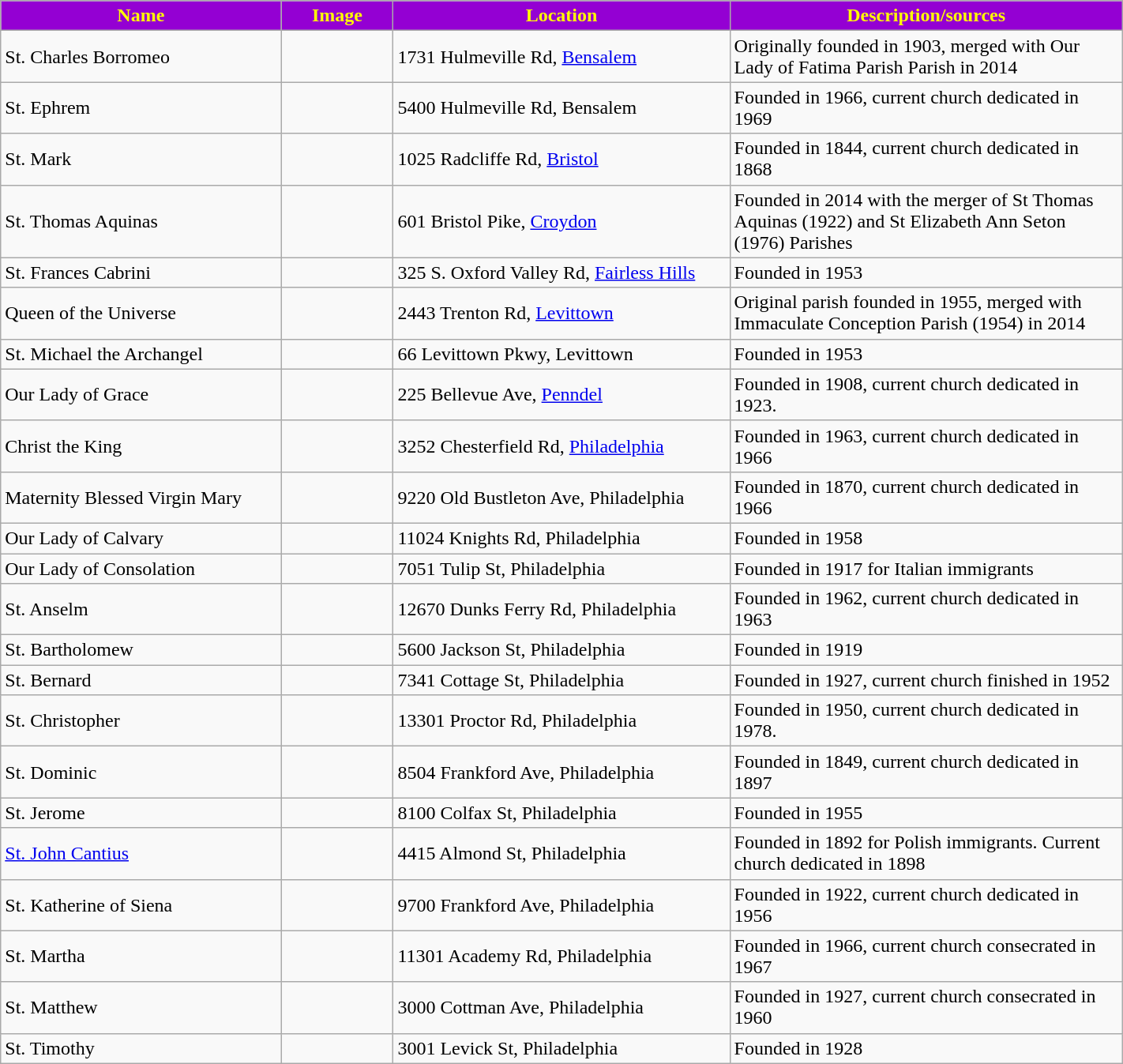<table class="wikitable sortable" style="width:75%">
<tr>
<th style="background:darkviolet; color:yellow;" width="25%"><strong>Name</strong></th>
<th style="background:darkviolet; color:yellow;" width="10%"><strong>Image</strong></th>
<th style="background:darkviolet; color:yellow;" width="30%"><strong>Location</strong></th>
<th style="background:darkviolet; color:yellow;" width="35%"><strong>Description/sources</strong></th>
</tr>
<tr>
<td>St. Charles Borromeo</td>
<td></td>
<td>1731 Hulmeville Rd, <a href='#'>Bensalem</a></td>
<td>Originally founded in 1903, merged with Our Lady of Fatima Parish Parish in 2014</td>
</tr>
<tr>
<td>St. Ephrem</td>
<td></td>
<td>5400 Hulmeville Rd, Bensalem</td>
<td>Founded in 1966, current church dedicated in 1969</td>
</tr>
<tr>
<td>St. Mark</td>
<td></td>
<td>1025 Radcliffe Rd, <a href='#'>Bristol</a></td>
<td>Founded in 1844, current church dedicated in 1868</td>
</tr>
<tr>
<td>St. Thomas Aquinas</td>
<td></td>
<td>601 Bristol Pike, <a href='#'>Croydon</a></td>
<td>Founded in 2014 with the merger of St Thomas Aquinas (1922) and St Elizabeth Ann Seton (1976) Parishes</td>
</tr>
<tr>
<td>St. Frances Cabrini</td>
<td></td>
<td>325 S. Oxford Valley Rd, <a href='#'>Fairless Hills</a></td>
<td>Founded in 1953</td>
</tr>
<tr>
<td>Queen of the Universe</td>
<td></td>
<td>2443 Trenton Rd, <a href='#'>Levittown</a></td>
<td>Original parish founded in 1955, merged with Immaculate Conception Parish (1954) in 2014</td>
</tr>
<tr>
<td>St. Michael the Archangel</td>
<td></td>
<td>66 Levittown Pkwy, Levittown</td>
<td>Founded in 1953</td>
</tr>
<tr>
<td>Our Lady of Grace</td>
<td></td>
<td>225 Bellevue Ave, <a href='#'>Penndel</a></td>
<td>Founded in 1908, current church dedicated in 1923.</td>
</tr>
<tr>
<td>Christ the King</td>
<td></td>
<td>3252 Chesterfield Rd, <a href='#'>Philadelphia</a></td>
<td>Founded in 1963, current church dedicated in 1966</td>
</tr>
<tr>
<td>Maternity Blessed Virgin Mary</td>
<td></td>
<td>9220 Old Bustleton Ave, Philadelphia</td>
<td>Founded in 1870, current church dedicated in 1966</td>
</tr>
<tr>
<td>Our Lady of Calvary</td>
<td></td>
<td>11024 Knights Rd, Philadelphia</td>
<td>Founded in 1958</td>
</tr>
<tr>
<td>Our Lady of Consolation</td>
<td></td>
<td>7051 Tulip St, Philadelphia</td>
<td>Founded in 1917 for Italian immigrants</td>
</tr>
<tr>
<td>St. Anselm</td>
<td></td>
<td>12670 Dunks Ferry Rd, Philadelphia</td>
<td>Founded in 1962, current church dedicated in 1963</td>
</tr>
<tr>
<td>St. Bartholomew</td>
<td></td>
<td>5600 Jackson St, Philadelphia</td>
<td>Founded in 1919</td>
</tr>
<tr>
<td>St. Bernard</td>
<td></td>
<td>7341 Cottage St, Philadelphia</td>
<td>Founded in 1927, current church finished in 1952</td>
</tr>
<tr>
<td>St. Christopher</td>
<td></td>
<td>13301 Proctor Rd, Philadelphia</td>
<td>Founded in 1950, current church dedicated in 1978.</td>
</tr>
<tr>
<td>St. Dominic</td>
<td></td>
<td>8504 Frankford Ave, Philadelphia</td>
<td>Founded in 1849, current church dedicated in 1897</td>
</tr>
<tr>
<td>St. Jerome</td>
<td></td>
<td>8100 Colfax St, Philadelphia</td>
<td>Founded in 1955</td>
</tr>
<tr>
<td><a href='#'>St. John Cantius</a></td>
<td></td>
<td>4415 Almond St, Philadelphia</td>
<td>Founded in 1892 for Polish immigrants. Current church dedicated in 1898</td>
</tr>
<tr>
<td>St. Katherine of Siena</td>
<td></td>
<td>9700 Frankford Ave, Philadelphia</td>
<td>Founded in 1922, current church dedicated in 1956</td>
</tr>
<tr>
<td>St. Martha</td>
<td></td>
<td>11301 Academy Rd, Philadelphia</td>
<td>Founded in 1966, current church consecrated in 1967</td>
</tr>
<tr>
<td>St. Matthew</td>
<td></td>
<td>3000 Cottman Ave, Philadelphia</td>
<td>Founded in 1927, current church consecrated in 1960</td>
</tr>
<tr>
<td>St. Timothy</td>
<td></td>
<td>3001 Levick St, Philadelphia</td>
<td>Founded in 1928</td>
</tr>
</table>
